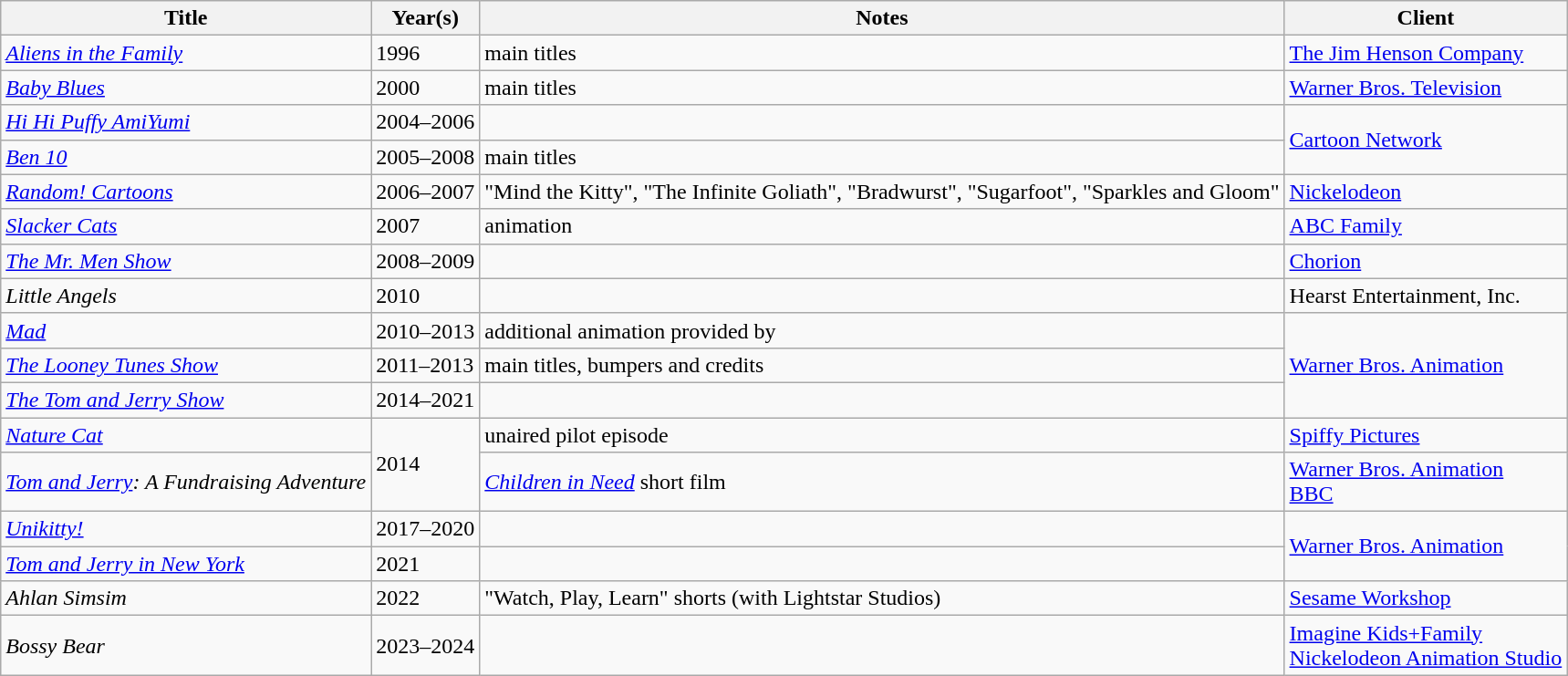<table class="wikitable sortable">
<tr>
<th>Title</th>
<th>Year(s)</th>
<th class="unsortable">Notes</th>
<th class="unsortable">Client</th>
</tr>
<tr>
<td><em><a href='#'>Aliens in the Family</a></em></td>
<td>1996</td>
<td>main titles</td>
<td><a href='#'>The Jim Henson Company</a></td>
</tr>
<tr>
<td><em><a href='#'>Baby Blues</a></em></td>
<td>2000</td>
<td>main titles</td>
<td><a href='#'>Warner Bros. Television</a></td>
</tr>
<tr>
<td><em><a href='#'>Hi Hi Puffy AmiYumi</a></em></td>
<td>2004–2006</td>
<td></td>
<td rowspan="2"><a href='#'>Cartoon Network</a></td>
</tr>
<tr>
<td><em><a href='#'>Ben 10</a></em></td>
<td>2005–2008</td>
<td>main titles</td>
</tr>
<tr>
<td><em><a href='#'>Random! Cartoons</a></em></td>
<td>2006–2007</td>
<td>"Mind the Kitty", "The Infinite Goliath", "Bradwurst", "Sugarfoot", "Sparkles and Gloom"</td>
<td><a href='#'>Nickelodeon</a></td>
</tr>
<tr>
<td><em><a href='#'>Slacker Cats</a></em></td>
<td>2007</td>
<td>animation</td>
<td><a href='#'>ABC Family</a></td>
</tr>
<tr>
<td><em><a href='#'>The Mr. Men Show</a></em></td>
<td>2008–2009</td>
<td></td>
<td><a href='#'>Chorion</a></td>
</tr>
<tr>
<td><em>Little Angels</em></td>
<td>2010</td>
<td></td>
<td>Hearst Entertainment, Inc.</td>
</tr>
<tr>
<td><em><a href='#'>Mad</a></em></td>
<td>2010–2013</td>
<td>additional animation provided by</td>
<td rowspan="3"><a href='#'>Warner Bros. Animation</a></td>
</tr>
<tr>
<td><em><a href='#'>The Looney Tunes Show</a></em></td>
<td>2011–2013</td>
<td>main titles, bumpers and credits</td>
</tr>
<tr>
<td><em><a href='#'>The Tom and Jerry Show</a></em></td>
<td>2014–2021</td>
<td></td>
</tr>
<tr>
<td><em><a href='#'>Nature Cat</a></em></td>
<td rowspan="2">2014</td>
<td>unaired pilot episode</td>
<td><a href='#'>Spiffy Pictures</a></td>
</tr>
<tr>
<td><em><a href='#'>Tom and Jerry</a>: A Fundraising Adventure</em></td>
<td><em><a href='#'>Children in Need</a></em> short film</td>
<td><a href='#'>Warner Bros. Animation</a><br><a href='#'>BBC</a></td>
</tr>
<tr>
<td><em><a href='#'>Unikitty!</a></em></td>
<td>2017–2020</td>
<td></td>
<td rowspan="2"><a href='#'>Warner Bros. Animation</a></td>
</tr>
<tr>
<td><em><a href='#'>Tom and Jerry in New York</a></em></td>
<td>2021</td>
<td></td>
</tr>
<tr>
<td><em>Ahlan Simsim</em></td>
<td>2022</td>
<td>"Watch, Play, Learn" shorts (with Lightstar Studios)</td>
<td><a href='#'>Sesame Workshop</a></td>
</tr>
<tr>
<td><em>Bossy Bear</em></td>
<td>2023–2024</td>
<td></td>
<td><a href='#'>Imagine Kids+Family</a><br><a href='#'>Nickelodeon Animation Studio</a></td>
</tr>
</table>
